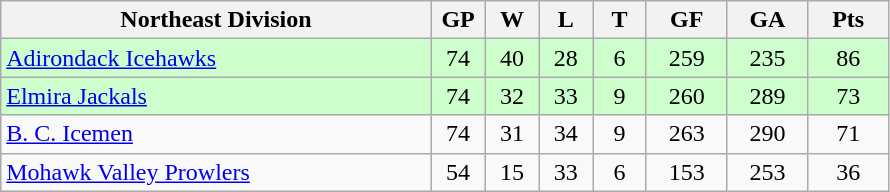<table class="wikitable">
<tr>
<th width="40%" bgcolor="#e0e0e0">Northeast Division</th>
<th width="5%" bgcolor="#e0e0e0">GP</th>
<th width="5%" bgcolor="#e0e0e0">W</th>
<th width="5%" bgcolor="#e0e0e0">L</th>
<th width="5%" bgcolor="#e0e0e0">T</th>
<th width="7.5%" bgcolor="#e0e0e0">GF</th>
<th width="7.5%" bgcolor="#e0e0e0">GA</th>
<th width="7.5%" bgcolor="#e0e0e0">Pts</th>
</tr>
<tr align="center" bgcolor="#CCFFCC">
<td align="left"><a href='#'>Adirondack Icehawks</a></td>
<td>74</td>
<td>40</td>
<td>28</td>
<td>6</td>
<td>259</td>
<td>235</td>
<td>86</td>
</tr>
<tr align="center" bgcolor="#CCFFCC">
<td align="left"><a href='#'>Elmira Jackals</a></td>
<td>74</td>
<td>32</td>
<td>33</td>
<td>9</td>
<td>260</td>
<td>289</td>
<td>73</td>
</tr>
<tr align="center">
<td align="left"><a href='#'>B. C. Icemen</a></td>
<td>74</td>
<td>31</td>
<td>34</td>
<td>9</td>
<td>263</td>
<td>290</td>
<td>71</td>
</tr>
<tr align="center">
<td align="left"><a href='#'>Mohawk Valley Prowlers</a></td>
<td>54</td>
<td>15</td>
<td>33</td>
<td>6</td>
<td>153</td>
<td>253</td>
<td>36</td>
</tr>
</table>
